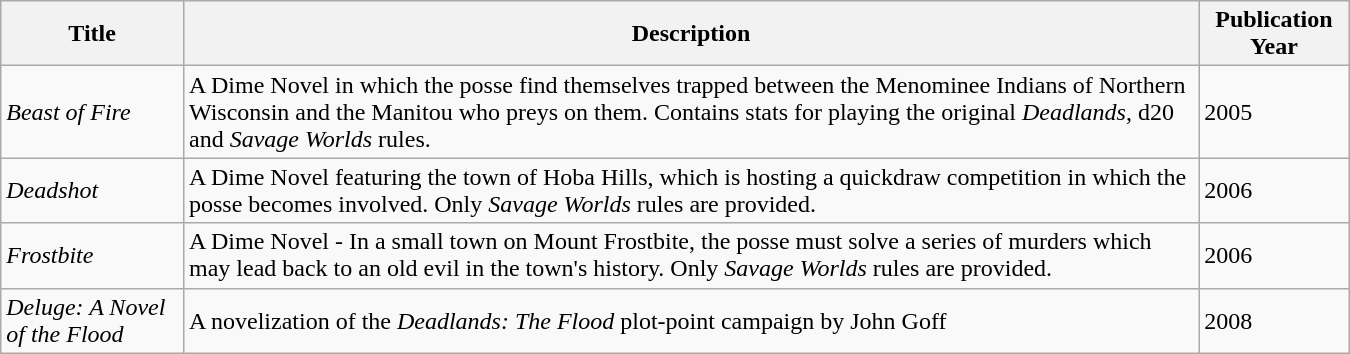<table class="wikitable" style="width: 900px">
<tr>
<th>Title</th>
<th>Description</th>
<th>Publication Year</th>
</tr>
<tr>
<td><em>Beast of Fire</em></td>
<td>A Dime Novel in which the posse find themselves trapped between the Menominee Indians of Northern Wisconsin and the Manitou who preys on them. Contains stats for playing the original <em>Deadlands</em>, d20 and <em>Savage Worlds</em> rules.</td>
<td>2005</td>
</tr>
<tr>
<td><em>Deadshot</em></td>
<td>A Dime Novel featuring the town of Hoba Hills, which is hosting a quickdraw competition in which the posse becomes involved. Only <em>Savage Worlds</em> rules are provided.</td>
<td>2006</td>
</tr>
<tr>
<td><em>Frostbite</em></td>
<td>A Dime Novel - In a small town on Mount Frostbite, the posse must solve a series of murders which may lead back to an old evil in the town's history. Only <em>Savage Worlds</em> rules are provided.</td>
<td>2006</td>
</tr>
<tr>
<td><em>Deluge: A Novel of the Flood</em></td>
<td>A novelization of the <em>Deadlands: The Flood</em> plot-point campaign by John Goff</td>
<td>2008</td>
</tr>
</table>
